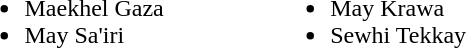<table>
<tr>
<td><br><ul><li>Maekhel Gaza</li><li>May Sa'iri</li></ul></td>
<td WIDTH="63"></td>
<td><br><ul><li>May Krawa</li><li>Sewhi Tekkay</li></ul></td>
</tr>
</table>
